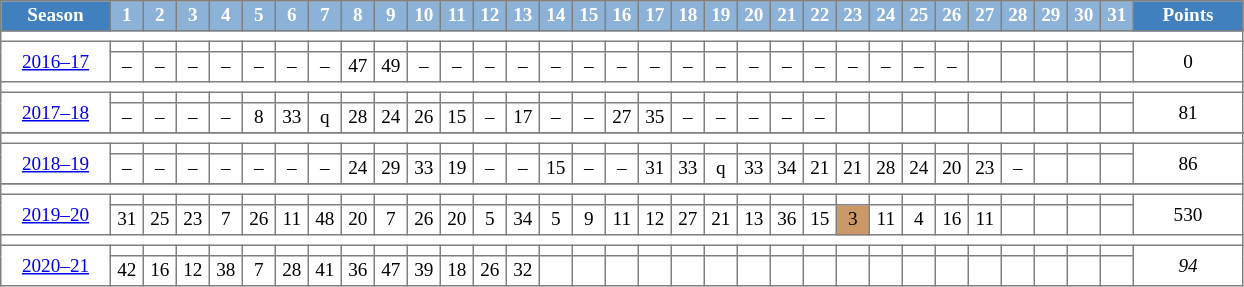<table cellpadding="3" cellspacing="0" border="1" style="background:#ffffff; font-size:80%; line-height:13px; border:grey solid 1px; border-collapse:collapse;">
<tr style="background:#ccc; text-align:center; color:white">
<td style="background:#4180be;" width="65px"><strong>Season</strong></td>
<td style="background:#8CB2D8;" width="15px"><strong>1</strong></td>
<td style="background:#8CB2D8;" width="15px"><strong>2</strong></td>
<td style="background:#8CB2D8;" width="15px"><strong>3</strong></td>
<td style="background:#8CB2D8;" width="15px"><strong>4</strong></td>
<td style="background:#8CB2D8;" width="15px"><strong>5</strong></td>
<td style="background:#8CB2D8;" width="15px"><strong>6</strong></td>
<td style="background:#8CB2D8;" width="15px"><strong>7</strong></td>
<td style="background:#8CB2D8;" width="15px"><strong>8</strong></td>
<td style="background:#8CB2D8;" width="15px"><strong>9</strong></td>
<td style="background:#8CB2D8;" width="15px"><strong>10</strong></td>
<td style="background:#8CB2D8;" width="15px"><strong>11</strong></td>
<td style="background:#8CB2D8;" width="15px"><strong>12</strong></td>
<td style="background:#8CB2D8;" width="15px"><strong>13</strong></td>
<td style="background:#8CB2D8;" width="15px"><strong>14</strong></td>
<td style="background:#8CB2D8;" width="15px"><strong>15</strong></td>
<td style="background:#8CB2D8;" width="15px"><strong>16</strong></td>
<td style="background:#8CB2D8;" width="15px"><strong>17</strong></td>
<td style="background:#8CB2D8;" width="15px"><strong>18</strong></td>
<td style="background:#8CB2D8;" width="15px"><strong>19</strong></td>
<td style="background:#8CB2D8;" width="15px"><strong>20</strong></td>
<td style="background:#8CB2D8;" width="15px"><strong>21</strong></td>
<td style="background:#8CB2D8;" width="15px"><strong>22</strong></td>
<td style="background:#8CB2D8;" width="15px"><strong>23</strong></td>
<td style="background:#8CB2D8;" width="15px"><strong>24</strong></td>
<td style="background:#8CB2D8;" width="15px"><strong>25</strong></td>
<td style="background:#8CB2D8;" width="15px"><strong>26</strong></td>
<td style="background:#8CB2D8;" width="15px"><strong>27</strong></td>
<td style="background:#8CB2D8;" width="15px"><strong>28</strong></td>
<td style="background:#8CB2D8;" width="15px"><strong>29</strong></td>
<td style="background:#8CB2D8;" width="15px"><strong>30</strong></td>
<td style="background:#8CB2D8;" width="15px"><strong>31</strong></td>
<td style="background:#4180be;" width="30px"><strong>Points</strong></td>
</tr>
<tr>
<td colspan=33></td>
</tr>
<tr align=center>
<td rowspan="2" style="width:66px;"><a href='#'>2016–17</a></td>
<th></th>
<th></th>
<th></th>
<th></th>
<th></th>
<th></th>
<th></th>
<th></th>
<th></th>
<th></th>
<th></th>
<th></th>
<th></th>
<th></th>
<th></th>
<th></th>
<th></th>
<th></th>
<th></th>
<th></th>
<th></th>
<th></th>
<th></th>
<th></th>
<th></th>
<th></th>
<th></th>
<th></th>
<th></th>
<th></th>
<th></th>
<td rowspan="2" style="width:66px;">0</td>
</tr>
<tr align=center>
<td>–</td>
<td>–</td>
<td>–</td>
<td>–</td>
<td>–</td>
<td>–</td>
<td>–</td>
<td>47</td>
<td>49</td>
<td>–</td>
<td>–</td>
<td>–</td>
<td>–</td>
<td>–</td>
<td>–</td>
<td>–</td>
<td>–</td>
<td>–</td>
<td>–</td>
<td>–</td>
<td>–</td>
<td>–</td>
<td>–</td>
<td>–</td>
<td>–</td>
<td>–</td>
<td></td>
<td></td>
<td></td>
<td></td>
<td></td>
</tr>
<tr>
<td colspan=33></td>
</tr>
<tr align=center>
<td rowspan="2" style="width:66px;"><a href='#'>2017–18</a></td>
<th></th>
<th></th>
<th></th>
<th></th>
<th></th>
<th></th>
<th></th>
<th></th>
<th></th>
<th></th>
<th></th>
<th></th>
<th></th>
<th></th>
<th></th>
<th></th>
<th></th>
<th></th>
<th></th>
<th></th>
<th></th>
<th></th>
<th></th>
<th></th>
<th></th>
<th></th>
<th></th>
<th></th>
<th></th>
<th></th>
<th></th>
<td rowspan="2" style="width:66px;">81</td>
</tr>
<tr align=center>
<td>–</td>
<td>–</td>
<td>–</td>
<td>–</td>
<td>8</td>
<td>33</td>
<td>q</td>
<td>28</td>
<td>24</td>
<td>26</td>
<td>15</td>
<td>–</td>
<td>17</td>
<td>–</td>
<td>–</td>
<td>27</td>
<td>35</td>
<td>–</td>
<td>–</td>
<td>–</td>
<td>–</td>
<td>–</td>
<td></td>
<td></td>
<td></td>
<td></td>
<td></td>
<td></td>
<td></td>
<td></td>
<td></td>
</tr>
<tr>
</tr>
<tr>
<td colspan=33></td>
</tr>
<tr align=center>
<td rowspan="2" style="width:66px;"><a href='#'>2018–19</a></td>
<th></th>
<th></th>
<th></th>
<th></th>
<th></th>
<th></th>
<th></th>
<th></th>
<th></th>
<th></th>
<th></th>
<th></th>
<th></th>
<th></th>
<th></th>
<th></th>
<th></th>
<th></th>
<th></th>
<th></th>
<th></th>
<th></th>
<th></th>
<th></th>
<th></th>
<th></th>
<th></th>
<th></th>
<th></th>
<th></th>
<th></th>
<td rowspan="2" style="width:66px;">86</td>
</tr>
<tr align=center>
<td>–</td>
<td>–</td>
<td>–</td>
<td>–</td>
<td>–</td>
<td>–</td>
<td>–</td>
<td>24</td>
<td>29</td>
<td>33</td>
<td>19</td>
<td>–</td>
<td>–</td>
<td>15</td>
<td>–</td>
<td>–</td>
<td>31</td>
<td>33</td>
<td>q</td>
<td>33</td>
<td>34</td>
<td>21</td>
<td>21</td>
<td>28</td>
<td>24</td>
<td>20</td>
<td>23</td>
<td>–</td>
<td></td>
<td></td>
<td></td>
</tr>
<tr>
</tr>
<tr>
<td colspan=33></td>
</tr>
<tr align=center>
<td rowspan="2" style="width:66px;"><a href='#'>2019–20</a></td>
<th></th>
<th></th>
<th></th>
<th></th>
<th></th>
<th></th>
<th></th>
<th></th>
<th></th>
<th></th>
<th></th>
<th></th>
<th></th>
<th></th>
<th></th>
<th></th>
<th></th>
<th></th>
<th></th>
<th></th>
<th></th>
<th></th>
<th></th>
<th></th>
<th></th>
<th></th>
<th></th>
<th></th>
<th></th>
<th></th>
<th></th>
<td rowspan="2" style="width:66px;">530</td>
</tr>
<tr align=center>
<td>31</td>
<td>25</td>
<td>23</td>
<td>7</td>
<td>26</td>
<td>11</td>
<td>48</td>
<td>20</td>
<td>7</td>
<td>26</td>
<td>20</td>
<td>5</td>
<td>34</td>
<td>5</td>
<td>9</td>
<td>11</td>
<td>12</td>
<td>27</td>
<td>21</td>
<td>13</td>
<td>36</td>
<td>15</td>
<td bgcolor=#CC9866>3</td>
<td>11</td>
<td>4</td>
<td>16</td>
<td>11</td>
<td></td>
<td></td>
<td></td>
<td></td>
</tr>
<tr>
<td colspan=33></td>
</tr>
<tr align=center>
<td rowspan="2" style="width:66px;"><a href='#'>2020–21</a></td>
<th></th>
<th></th>
<th></th>
<th></th>
<th></th>
<th></th>
<th></th>
<th></th>
<th></th>
<th></th>
<th></th>
<th></th>
<th></th>
<th></th>
<th></th>
<th></th>
<th></th>
<th></th>
<th></th>
<th></th>
<th></th>
<th></th>
<th></th>
<th></th>
<th></th>
<th></th>
<th></th>
<th></th>
<th></th>
<th></th>
<th></th>
<td rowspan="2" style="width:66px;"><em>94</em></td>
</tr>
<tr align=center>
<td>42</td>
<td>16</td>
<td>12</td>
<td>38</td>
<td>7</td>
<td>28</td>
<td>41</td>
<td>36</td>
<td>47</td>
<td>39</td>
<td>18</td>
<td>26</td>
<td>32</td>
<td></td>
<td></td>
<td></td>
<td></td>
<td></td>
<td></td>
<td></td>
<td></td>
<td></td>
<td></td>
<td></td>
<td></td>
<td></td>
<td></td>
<td></td>
<td></td>
<td></td>
<td></td>
</tr>
</table>
